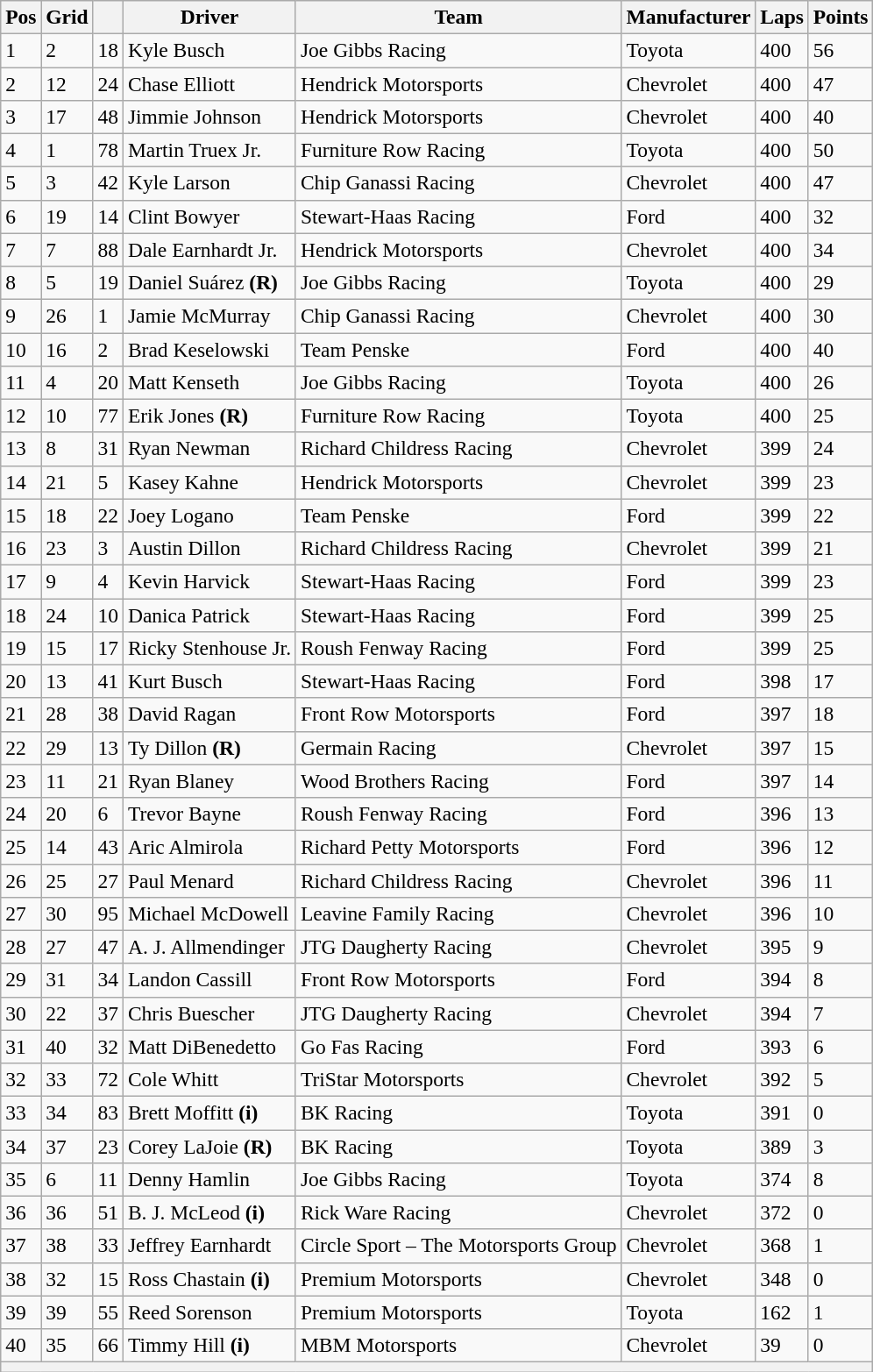<table class="wikitable" style="font-size:98%">
<tr>
<th>Pos</th>
<th>Grid</th>
<th></th>
<th>Driver</th>
<th>Team</th>
<th>Manufacturer</th>
<th>Laps</th>
<th>Points</th>
</tr>
<tr>
<td>1</td>
<td>2</td>
<td>18</td>
<td>Kyle Busch</td>
<td>Joe Gibbs Racing</td>
<td>Toyota</td>
<td>400</td>
<td>56</td>
</tr>
<tr>
<td>2</td>
<td>12</td>
<td>24</td>
<td>Chase Elliott</td>
<td>Hendrick Motorsports</td>
<td>Chevrolet</td>
<td>400</td>
<td>47</td>
</tr>
<tr>
<td>3</td>
<td>17</td>
<td>48</td>
<td>Jimmie Johnson</td>
<td>Hendrick Motorsports</td>
<td>Chevrolet</td>
<td>400</td>
<td>40</td>
</tr>
<tr>
<td>4</td>
<td>1</td>
<td>78</td>
<td>Martin Truex Jr.</td>
<td>Furniture Row Racing</td>
<td>Toyota</td>
<td>400</td>
<td>50</td>
</tr>
<tr>
<td>5</td>
<td>3</td>
<td>42</td>
<td>Kyle Larson</td>
<td>Chip Ganassi Racing</td>
<td>Chevrolet</td>
<td>400</td>
<td>47</td>
</tr>
<tr>
<td>6</td>
<td>19</td>
<td>14</td>
<td>Clint Bowyer</td>
<td>Stewart-Haas Racing</td>
<td>Ford</td>
<td>400</td>
<td>32</td>
</tr>
<tr>
<td>7</td>
<td>7</td>
<td>88</td>
<td>Dale Earnhardt Jr.</td>
<td>Hendrick Motorsports</td>
<td>Chevrolet</td>
<td>400</td>
<td>34</td>
</tr>
<tr>
<td>8</td>
<td>5</td>
<td>19</td>
<td>Daniel Suárez <strong>(R)</strong></td>
<td>Joe Gibbs Racing</td>
<td>Toyota</td>
<td>400</td>
<td>29</td>
</tr>
<tr>
<td>9</td>
<td>26</td>
<td>1</td>
<td>Jamie McMurray</td>
<td>Chip Ganassi Racing</td>
<td>Chevrolet</td>
<td>400</td>
<td>30</td>
</tr>
<tr>
<td>10</td>
<td>16</td>
<td>2</td>
<td>Brad Keselowski</td>
<td>Team Penske</td>
<td>Ford</td>
<td>400</td>
<td>40</td>
</tr>
<tr>
<td>11</td>
<td>4</td>
<td>20</td>
<td>Matt Kenseth</td>
<td>Joe Gibbs Racing</td>
<td>Toyota</td>
<td>400</td>
<td>26</td>
</tr>
<tr>
<td>12</td>
<td>10</td>
<td>77</td>
<td>Erik Jones <strong>(R)</strong></td>
<td>Furniture Row Racing</td>
<td>Toyota</td>
<td>400</td>
<td>25</td>
</tr>
<tr>
<td>13</td>
<td>8</td>
<td>31</td>
<td>Ryan Newman</td>
<td>Richard Childress Racing</td>
<td>Chevrolet</td>
<td>399</td>
<td>24</td>
</tr>
<tr>
<td>14</td>
<td>21</td>
<td>5</td>
<td>Kasey Kahne</td>
<td>Hendrick Motorsports</td>
<td>Chevrolet</td>
<td>399</td>
<td>23</td>
</tr>
<tr>
<td>15</td>
<td>18</td>
<td>22</td>
<td>Joey Logano</td>
<td>Team Penske</td>
<td>Ford</td>
<td>399</td>
<td>22</td>
</tr>
<tr>
<td>16</td>
<td>23</td>
<td>3</td>
<td>Austin Dillon</td>
<td>Richard Childress Racing</td>
<td>Chevrolet</td>
<td>399</td>
<td>21</td>
</tr>
<tr>
<td>17</td>
<td>9</td>
<td>4</td>
<td>Kevin Harvick</td>
<td>Stewart-Haas Racing</td>
<td>Ford</td>
<td>399</td>
<td>23</td>
</tr>
<tr>
<td>18</td>
<td>24</td>
<td>10</td>
<td>Danica Patrick</td>
<td>Stewart-Haas Racing</td>
<td>Ford</td>
<td>399</td>
<td>25</td>
</tr>
<tr>
<td>19</td>
<td>15</td>
<td>17</td>
<td>Ricky Stenhouse Jr.</td>
<td>Roush Fenway Racing</td>
<td>Ford</td>
<td>399</td>
<td>25</td>
</tr>
<tr>
<td>20</td>
<td>13</td>
<td>41</td>
<td>Kurt Busch</td>
<td>Stewart-Haas Racing</td>
<td>Ford</td>
<td>398</td>
<td>17</td>
</tr>
<tr>
<td>21</td>
<td>28</td>
<td>38</td>
<td>David Ragan</td>
<td>Front Row Motorsports</td>
<td>Ford</td>
<td>397</td>
<td>18</td>
</tr>
<tr>
<td>22</td>
<td>29</td>
<td>13</td>
<td>Ty Dillon <strong>(R)</strong></td>
<td>Germain Racing</td>
<td>Chevrolet</td>
<td>397</td>
<td>15</td>
</tr>
<tr>
<td>23</td>
<td>11</td>
<td>21</td>
<td>Ryan Blaney</td>
<td>Wood Brothers Racing</td>
<td>Ford</td>
<td>397</td>
<td>14</td>
</tr>
<tr>
<td>24</td>
<td>20</td>
<td>6</td>
<td>Trevor Bayne</td>
<td>Roush Fenway Racing</td>
<td>Ford</td>
<td>396</td>
<td>13</td>
</tr>
<tr>
<td>25</td>
<td>14</td>
<td>43</td>
<td>Aric Almirola</td>
<td>Richard Petty Motorsports</td>
<td>Ford</td>
<td>396</td>
<td>12</td>
</tr>
<tr>
<td>26</td>
<td>25</td>
<td>27</td>
<td>Paul Menard</td>
<td>Richard Childress Racing</td>
<td>Chevrolet</td>
<td>396</td>
<td>11</td>
</tr>
<tr>
<td>27</td>
<td>30</td>
<td>95</td>
<td>Michael McDowell</td>
<td>Leavine Family Racing</td>
<td>Chevrolet</td>
<td>396</td>
<td>10</td>
</tr>
<tr>
<td>28</td>
<td>27</td>
<td>47</td>
<td>A. J. Allmendinger</td>
<td>JTG Daugherty Racing</td>
<td>Chevrolet</td>
<td>395</td>
<td>9</td>
</tr>
<tr>
<td>29</td>
<td>31</td>
<td>34</td>
<td>Landon Cassill</td>
<td>Front Row Motorsports</td>
<td>Ford</td>
<td>394</td>
<td>8</td>
</tr>
<tr>
<td>30</td>
<td>22</td>
<td>37</td>
<td>Chris Buescher</td>
<td>JTG Daugherty Racing</td>
<td>Chevrolet</td>
<td>394</td>
<td>7</td>
</tr>
<tr>
<td>31</td>
<td>40</td>
<td>32</td>
<td>Matt DiBenedetto</td>
<td>Go Fas Racing</td>
<td>Ford</td>
<td>393</td>
<td>6</td>
</tr>
<tr>
<td>32</td>
<td>33</td>
<td>72</td>
<td>Cole Whitt</td>
<td>TriStar Motorsports</td>
<td>Chevrolet</td>
<td>392</td>
<td>5</td>
</tr>
<tr>
<td>33</td>
<td>34</td>
<td>83</td>
<td>Brett Moffitt <strong>(i)</strong></td>
<td>BK Racing</td>
<td>Toyota</td>
<td>391</td>
<td>0</td>
</tr>
<tr>
<td>34</td>
<td>37</td>
<td>23</td>
<td>Corey LaJoie <strong>(R)</strong></td>
<td>BK Racing</td>
<td>Toyota</td>
<td>389</td>
<td>3</td>
</tr>
<tr>
<td>35</td>
<td>6</td>
<td>11</td>
<td>Denny Hamlin</td>
<td>Joe Gibbs Racing</td>
<td>Toyota</td>
<td>374</td>
<td>8</td>
</tr>
<tr>
<td>36</td>
<td>36</td>
<td>51</td>
<td>B. J. McLeod <strong>(i)</strong></td>
<td>Rick Ware Racing</td>
<td>Chevrolet</td>
<td>372</td>
<td>0</td>
</tr>
<tr>
<td>37</td>
<td>38</td>
<td>33</td>
<td>Jeffrey Earnhardt</td>
<td>Circle Sport – The Motorsports Group</td>
<td>Chevrolet</td>
<td>368</td>
<td>1</td>
</tr>
<tr>
<td>38</td>
<td>32</td>
<td>15</td>
<td>Ross Chastain <strong>(i)</strong></td>
<td>Premium Motorsports</td>
<td>Chevrolet</td>
<td>348</td>
<td>0</td>
</tr>
<tr>
<td>39</td>
<td>39</td>
<td>55</td>
<td>Reed Sorenson</td>
<td>Premium Motorsports</td>
<td>Toyota</td>
<td>162</td>
<td>1</td>
</tr>
<tr>
<td>40</td>
<td>35</td>
<td>66</td>
<td>Timmy Hill <strong>(i)</strong></td>
<td>MBM Motorsports</td>
<td>Chevrolet</td>
<td>39</td>
<td>0</td>
</tr>
<tr>
<th colspan="8"></th>
</tr>
</table>
